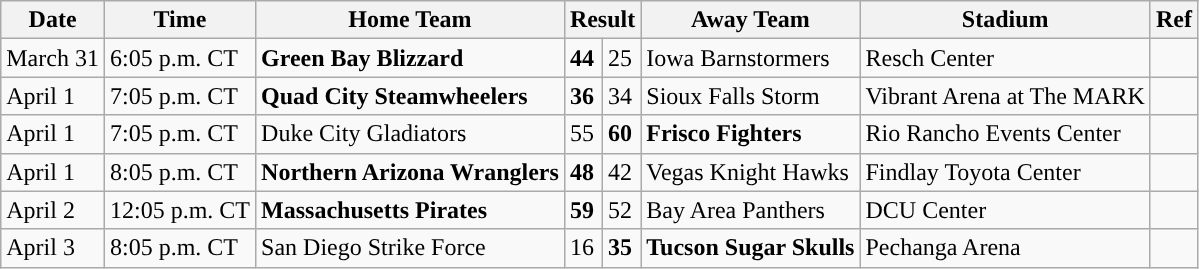<table class="wikitable">
<tr>
<th>Date</th>
<th>Time</th>
<th>Home Team</th>
<th colspan="2">Result</th>
<th>Away Team</th>
<th>Stadium</th>
<th>Ref</th>
</tr>
<tr>
<td>March 31</td>
<td>6:05 p.m. CT</td>
<td><strong>Green Bay Blizzard</strong></td>
<td><strong>44</strong></td>
<td>25</td>
<td>Iowa Barnstormers</td>
<td>Resch Center</td>
<td></td>
</tr>
<tr>
<td>April 1</td>
<td>7:05 p.m. CT</td>
<td><strong>Quad City Steamwheelers</strong></td>
<td><strong>36</strong></td>
<td>34</td>
<td>Sioux Falls Storm</td>
<td>Vibrant Arena at The MARK</td>
<td></td>
</tr>
<tr>
<td>April 1</td>
<td>7:05 p.m. CT</td>
<td>Duke City Gladiators</td>
<td>55</td>
<td><strong>60</strong></td>
<td><strong>Frisco Fighters</strong></td>
<td>Rio Rancho Events Center</td>
<td></td>
</tr>
<tr>
<td>April 1</td>
<td>8:05 p.m. CT</td>
<td><strong>Northern Arizona Wranglers</strong></td>
<td><strong>48</strong></td>
<td>42</td>
<td>Vegas Knight Hawks</td>
<td>Findlay Toyota Center</td>
<td></td>
</tr>
<tr>
<td>April 2</td>
<td>12:05 p.m. CT</td>
<td><strong>Massachusetts Pirates</strong></td>
<td><strong>59</strong></td>
<td>52</td>
<td>Bay Area Panthers</td>
<td>DCU Center</td>
<td></td>
</tr>
<tr>
<td>April 3</td>
<td>8:05 p.m. CT</td>
<td>San Diego Strike Force</td>
<td>16</td>
<td><strong>35</strong></td>
<td><strong>Tucson Sugar Skulls</strong></td>
<td>Pechanga Arena</td>
<td></td>
</tr>
</table>
